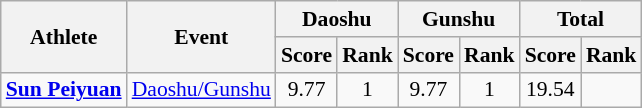<table class="wikitable" style="text-align:center; font-size:90%">
<tr>
<th rowspan="2">Athlete</th>
<th rowspan="2">Event</th>
<th colspan="2">Daoshu</th>
<th colspan="2">Gunshu</th>
<th colspan="2">Total</th>
</tr>
<tr>
<th>Score</th>
<th>Rank</th>
<th>Score</th>
<th>Rank</th>
<th>Score</th>
<th>Rank</th>
</tr>
<tr>
<td align="left"><strong><a href='#'>Sun Peiyuan</a></strong></td>
<td align="left"><a href='#'>Daoshu/Gunshu</a></td>
<td>9.77</td>
<td>1</td>
<td>9.77</td>
<td>1</td>
<td>19.54</td>
<td align=center></td>
</tr>
</table>
